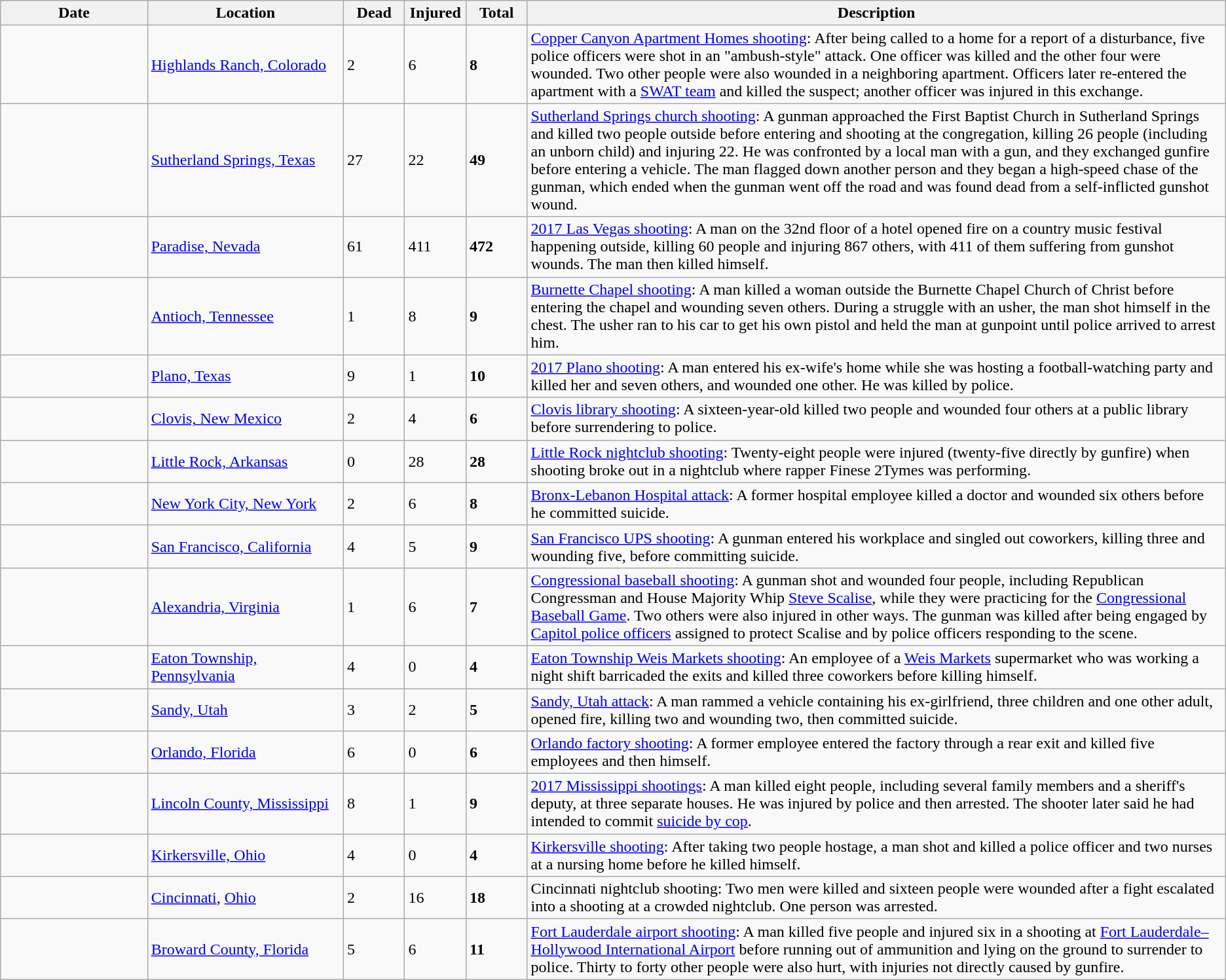<table class="wikitable sortable">
<tr>
<th width=12%>Date</th>
<th width=16%>Location</th>
<th width=5%>Dead</th>
<th width=5%>Injured</th>
<th width=5%>Total</th>
<th width=60%>Description</th>
</tr>
<tr>
<td></td>
<td><a href='#'>Highlands Ranch, Colorado</a></td>
<td>2</td>
<td>6</td>
<td><strong>8</strong></td>
<td><a href='#'>Copper Canyon Apartment Homes shooting</a>: After being called to a home for a report of a disturbance, five police officers were shot in an "ambush-style" attack. One officer was killed and the other four were wounded. Two other people were also wounded in a neighboring apartment. Officers later re-entered the apartment with a <a href='#'>SWAT team</a> and killed the suspect; another officer was injured in this exchange.</td>
</tr>
<tr>
<td></td>
<td><a href='#'>Sutherland Springs, Texas</a></td>
<td>27</td>
<td>22</td>
<td><strong>49</strong></td>
<td><a href='#'>Sutherland Springs church shooting</a>: A gunman approached the First Baptist Church in Sutherland Springs and killed two people outside before entering and shooting at the congregation, killing 26 people (including an unborn child) and injuring 22. He was confronted by a local man with a gun, and they exchanged gunfire before entering a vehicle. The man flagged down another person and they began a high-speed chase of the gunman, which ended when the gunman went off the road and was found dead from a self-inflicted gunshot wound.</td>
</tr>
<tr>
<td></td>
<td><a href='#'>Paradise, Nevada</a></td>
<td>61</td>
<td>411</td>
<td><strong>472</strong></td>
<td><a href='#'>2017 Las Vegas shooting</a>: A man on the 32nd floor of a hotel opened fire on a country music festival happening outside, killing 60 people and injuring 867 others, with 411 of them suffering from gunshot wounds. The man then killed himself.</td>
</tr>
<tr>
<td></td>
<td><a href='#'>Antioch, Tennessee</a></td>
<td>1</td>
<td>8</td>
<td><strong>9</strong></td>
<td><a href='#'>Burnette Chapel shooting</a>: A man killed a woman outside the Burnette Chapel Church of Christ before entering the chapel and wounding seven others. During a struggle with an usher, the man shot himself in the chest. The usher ran to his car to get his own pistol and held the man at gunpoint until police arrived to arrest him.</td>
</tr>
<tr>
<td></td>
<td><a href='#'>Plano, Texas</a></td>
<td>9</td>
<td>1</td>
<td><strong>10</strong></td>
<td><a href='#'>2017 Plano shooting</a>: A man entered his ex-wife's home while she was hosting a football-watching party and killed her and seven others, and wounded one other. He was killed by police.</td>
</tr>
<tr>
<td></td>
<td><a href='#'>Clovis, New Mexico</a></td>
<td>2</td>
<td>4</td>
<td><strong>6</strong></td>
<td><a href='#'>Clovis library shooting</a>: A sixteen-year-old killed two people and wounded four others at a public library before surrendering to police.</td>
</tr>
<tr>
<td></td>
<td><a href='#'>Little Rock, Arkansas</a></td>
<td>0</td>
<td>28</td>
<td><strong>28</strong></td>
<td><a href='#'>Little Rock nightclub shooting</a>: Twenty-eight people were injured (twenty-five directly by gunfire) when shooting broke out in a nightclub where rapper Finese 2Tymes was performing.</td>
</tr>
<tr>
<td></td>
<td><a href='#'>New York City, New York</a></td>
<td>2</td>
<td>6</td>
<td><strong>8</strong></td>
<td><a href='#'>Bronx-Lebanon Hospital attack</a>: A former hospital employee killed a doctor and wounded six others before he committed suicide.</td>
</tr>
<tr>
<td></td>
<td><a href='#'>San Francisco, California</a></td>
<td>4</td>
<td>5</td>
<td><strong>9</strong></td>
<td><a href='#'>San Francisco UPS shooting</a>: A gunman entered his workplace and singled out coworkers, killing three and wounding five, before committing suicide.</td>
</tr>
<tr>
<td></td>
<td><a href='#'>Alexandria, Virginia</a></td>
<td>1</td>
<td>6</td>
<td><strong>7</strong></td>
<td><a href='#'>Congressional baseball shooting</a>: A gunman shot and wounded four people, including Republican Congressman and House Majority Whip <a href='#'>Steve Scalise</a>, while they were practicing for the <a href='#'>Congressional Baseball Game</a>. Two others were also injured in other ways. The gunman was killed after being engaged by <a href='#'>Capitol police officers</a> assigned to protect Scalise and by police officers responding to the scene.</td>
</tr>
<tr>
<td></td>
<td><a href='#'>Eaton Township, Pennsylvania</a></td>
<td>4</td>
<td>0</td>
<td><strong>4</strong></td>
<td><a href='#'>Eaton Township Weis Markets shooting</a>: An employee of a <a href='#'>Weis Markets</a> supermarket who was working a night shift barricaded the exits and killed three coworkers before killing himself.</td>
</tr>
<tr>
<td></td>
<td><a href='#'>Sandy, Utah</a></td>
<td>3</td>
<td>2</td>
<td><strong>5</strong></td>
<td><a href='#'>Sandy, Utah attack</a>: A man rammed a vehicle containing his ex-girlfriend, three children and one other adult, opened fire, killing two and wounding two, then committed suicide.</td>
</tr>
<tr>
<td></td>
<td><a href='#'>Orlando, Florida</a></td>
<td>6</td>
<td>0</td>
<td><strong>6</strong></td>
<td><a href='#'>Orlando factory shooting</a>: A former employee entered the factory through a rear exit and killed five employees and then himself.</td>
</tr>
<tr>
<td></td>
<td><a href='#'>Lincoln County, Mississippi</a></td>
<td>8</td>
<td>1</td>
<td><strong>9</strong></td>
<td><a href='#'>2017 Mississippi shootings</a>: A man killed eight people, including several family members and a sheriff's deputy, at three separate houses. He was injured by police and then arrested. The shooter later said he had intended to commit <a href='#'>suicide by cop</a>.</td>
</tr>
<tr>
<td></td>
<td><a href='#'>Kirkersville, Ohio</a></td>
<td>4</td>
<td>0</td>
<td><strong>4</strong></td>
<td><a href='#'>Kirkersville shooting</a>: After taking two people hostage, a man shot and killed a police officer and two nurses at a nursing home before he killed himself.</td>
</tr>
<tr>
<td></td>
<td><a href='#'>Cincinnati</a>, <a href='#'>Ohio</a></td>
<td>2</td>
<td>16</td>
<td><strong>18</strong></td>
<td>Cincinnati nightclub shooting: Two men were killed and sixteen people were wounded after a fight escalated into a shooting at a crowded nightclub. One person was arrested.</td>
</tr>
<tr>
<td></td>
<td><a href='#'>Broward County, Florida</a></td>
<td>5</td>
<td>6</td>
<td><strong>11</strong></td>
<td><a href='#'>Fort Lauderdale airport shooting</a>: A man killed five people and injured six in a shooting at <a href='#'>Fort Lauderdale–Hollywood International Airport</a> before running out of ammunition and lying on the ground to surrender to police. Thirty to forty other people were also hurt, with injuries not directly caused by gunfire.</td>
</tr>
</table>
